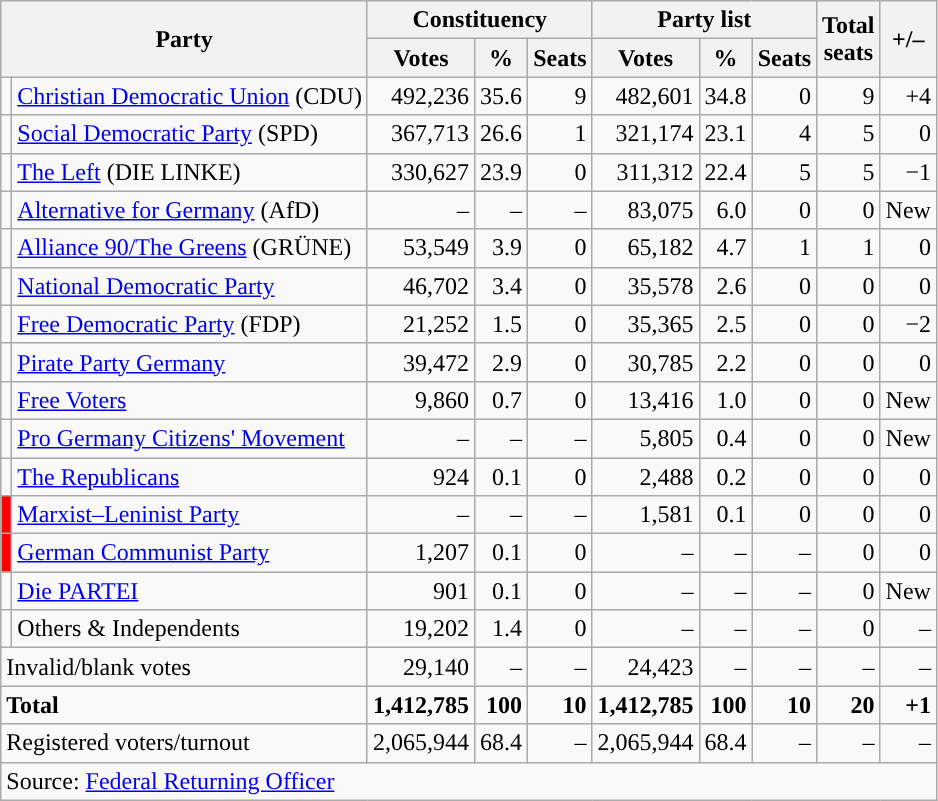<table class="wikitable" style="text-align:right">
<tr>
<th colspan="2" rowspan="2">Party</th>
<th colspan="3">Constituency</th>
<th colspan="3">Party list</th>
<th rowspan="2">Total<br>seats</th>
<th rowspan="2">+/–</th>
</tr>
<tr>
<th>Votes</th>
<th>%</th>
<th>Seats</th>
<th>Votes</th>
<th>%</th>
<th>Seats</th>
</tr>
<tr>
<td></td>
<td align="left"><a href='#'>Christian Democratic Union</a> (CDU)</td>
<td>492,236</td>
<td>35.6</td>
<td>9</td>
<td>482,601</td>
<td>34.8</td>
<td>0</td>
<td>9</td>
<td>+4</td>
</tr>
<tr>
<td></td>
<td align="left"><a href='#'>Social Democratic Party</a> (SPD)</td>
<td>367,713</td>
<td>26.6</td>
<td>1</td>
<td>321,174</td>
<td>23.1</td>
<td>4</td>
<td>5</td>
<td>0</td>
</tr>
<tr>
<td></td>
<td align="left"><a href='#'>The Left</a> (DIE LINKE)</td>
<td>330,627</td>
<td>23.9</td>
<td>0</td>
<td>311,312</td>
<td>22.4</td>
<td>5</td>
<td>5</td>
<td>−1</td>
</tr>
<tr>
<td></td>
<td align="left"><a href='#'>Alternative for Germany</a> (AfD)</td>
<td>–</td>
<td>–</td>
<td>–</td>
<td>83,075</td>
<td>6.0</td>
<td>0</td>
<td>0</td>
<td>New</td>
</tr>
<tr>
<td></td>
<td align="left"><a href='#'>Alliance 90/The Greens</a> (GRÜNE)</td>
<td>53,549</td>
<td>3.9</td>
<td>0</td>
<td>65,182</td>
<td>4.7</td>
<td>1</td>
<td>1</td>
<td>0</td>
</tr>
<tr>
<td style="background-color:"></td>
<td align="left"><a href='#'>National Democratic Party</a></td>
<td>46,702</td>
<td>3.4</td>
<td>0</td>
<td>35,578</td>
<td>2.6</td>
<td>0</td>
<td>0</td>
<td>0</td>
</tr>
<tr>
<td></td>
<td align="left"><a href='#'>Free Democratic Party</a> (FDP)</td>
<td>21,252</td>
<td>1.5</td>
<td>0</td>
<td>35,365</td>
<td>2.5</td>
<td>0</td>
<td>0</td>
<td>−2</td>
</tr>
<tr>
<td style="background-color:"></td>
<td align="left"><a href='#'>Pirate Party Germany</a></td>
<td>39,472</td>
<td>2.9</td>
<td>0</td>
<td>30,785</td>
<td>2.2</td>
<td>0</td>
<td>0</td>
<td>0</td>
</tr>
<tr>
<td style="background-color:"></td>
<td align="left"><a href='#'>Free Voters</a></td>
<td>9,860</td>
<td>0.7</td>
<td>0</td>
<td>13,416</td>
<td>1.0</td>
<td>0</td>
<td>0</td>
<td>New</td>
</tr>
<tr>
<td></td>
<td align="left"><a href='#'>Pro Germany Citizens' Movement</a></td>
<td>–</td>
<td>–</td>
<td>–</td>
<td>5,805</td>
<td>0.4</td>
<td>0</td>
<td>0</td>
<td>New</td>
</tr>
<tr>
<td style="background-color:"></td>
<td align="left"><a href='#'>The Republicans</a></td>
<td>924</td>
<td>0.1</td>
<td>0</td>
<td>2,488</td>
<td>0.2</td>
<td>0</td>
<td>0</td>
<td>0</td>
</tr>
<tr>
<td style="background-color:red"></td>
<td align="left"><a href='#'>Marxist–Leninist Party</a></td>
<td>–</td>
<td>–</td>
<td>–</td>
<td>1,581</td>
<td>0.1</td>
<td>0</td>
<td>0</td>
<td>0</td>
</tr>
<tr>
<td style="background-color:red"></td>
<td align="left"><a href='#'>German Communist Party</a></td>
<td>1,207</td>
<td>0.1</td>
<td>0</td>
<td>–</td>
<td>–</td>
<td>–</td>
<td>0</td>
<td>0</td>
</tr>
<tr>
<td style="background-color:"></td>
<td align="left"><a href='#'>Die PARTEI</a></td>
<td>901</td>
<td>0.1</td>
<td>0</td>
<td>–</td>
<td>–</td>
<td>–</td>
<td>0</td>
<td>New</td>
</tr>
<tr>
<td></td>
<td align="left">Others & Independents</td>
<td>19,202</td>
<td>1.4</td>
<td>0</td>
<td>–</td>
<td>–</td>
<td>–</td>
<td>0</td>
<td>–</td>
</tr>
<tr>
<td colspan="2" align="left">Invalid/blank votes</td>
<td>29,140</td>
<td>–</td>
<td>–</td>
<td>24,423</td>
<td>–</td>
<td>–</td>
<td>–</td>
<td>–</td>
</tr>
<tr>
<td colspan="2" align="left"><strong>Total</strong></td>
<td><strong>1,412,785</strong></td>
<td><strong>100</strong></td>
<td><strong>10</strong></td>
<td><strong>1,412,785</strong></td>
<td><strong>100</strong></td>
<td><strong>10</strong></td>
<td><strong>20</strong></td>
<td><strong>+1</strong></td>
</tr>
<tr>
<td colspan="2" align="left">Registered voters/turnout</td>
<td>2,065,944</td>
<td>68.4</td>
<td>–</td>
<td>2,065,944</td>
<td>68.4</td>
<td>–</td>
<td>–</td>
<td>–</td>
</tr>
<tr>
<td colspan="10" align="left">Source: <a href='#'>Federal Returning Officer</a></td>
</tr>
</table>
